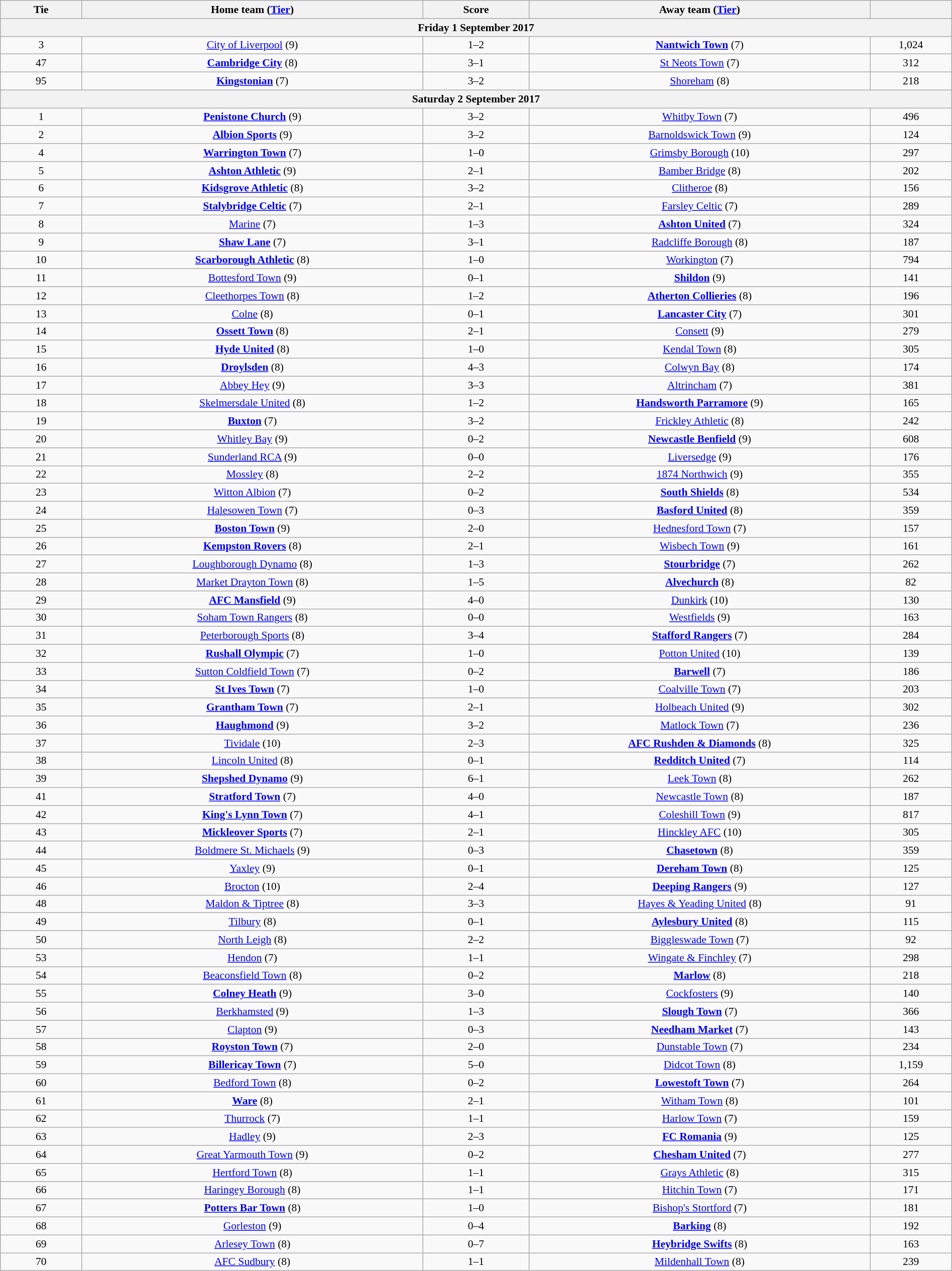<table class="wikitable" style="text-align:center; font-size:90%; width:100%">
<tr>
<th scope="col" style="width:  8.43%;">Tie</th>
<th scope="col" style="width: 35.29%;">Home team (<a href='#'>Tier</a>)</th>
<th scope="col" style="width: 11.00%;">Score</th>
<th scope="col" style="width: 35.29%;">Away team (<a href='#'>Tier</a>)</th>
<th scope="col" style="width:  8.43%;"></th>
</tr>
<tr>
<th colspan="5"><strong>Friday 1 September 2017</strong></th>
</tr>
<tr>
<td>3</td>
<td><a href='#'>City of Liverpool</a> (9)</td>
<td>1–2</td>
<td><strong><a href='#'>Nantwich Town</a></strong> (7)</td>
<td>1,024</td>
</tr>
<tr>
<td>47</td>
<td><strong><a href='#'>Cambridge City</a></strong> (8)</td>
<td>3–1</td>
<td><a href='#'>St Neots Town</a> (7)</td>
<td>312</td>
</tr>
<tr>
<td>95</td>
<td><strong><a href='#'>Kingstonian</a></strong> (7)</td>
<td>3–2</td>
<td><a href='#'>Shoreham</a> (8)</td>
<td>218</td>
</tr>
<tr>
<th colspan="5"><strong>Saturday 2 September 2017</strong></th>
</tr>
<tr>
<td>1</td>
<td><strong><a href='#'>Penistone Church</a></strong> (9)</td>
<td>3–2</td>
<td><a href='#'>Whitby Town</a> (7)</td>
<td>496</td>
</tr>
<tr>
<td>2</td>
<td><strong><a href='#'>Albion Sports</a></strong> (9)</td>
<td>3–2</td>
<td><a href='#'>Barnoldswick Town</a> (9)</td>
<td>124</td>
</tr>
<tr>
<td>4</td>
<td><strong><a href='#'>Warrington Town</a></strong> (7)</td>
<td>1–0</td>
<td><a href='#'>Grimsby Borough</a> (10)</td>
<td>297</td>
</tr>
<tr>
<td>5</td>
<td><strong><a href='#'>Ashton Athletic</a></strong> (9)</td>
<td>2–1</td>
<td><a href='#'>Bamber Bridge</a> (8)</td>
<td>202</td>
</tr>
<tr>
<td>6</td>
<td><strong><a href='#'>Kidsgrove Athletic</a></strong> (8)</td>
<td>3–2</td>
<td><a href='#'>Clitheroe</a> (8)</td>
<td>156</td>
</tr>
<tr>
<td>7</td>
<td><strong><a href='#'>Stalybridge Celtic</a></strong> (7)</td>
<td>2–1</td>
<td><a href='#'>Farsley Celtic</a> (7)</td>
<td>289</td>
</tr>
<tr>
<td>8</td>
<td><a href='#'>Marine</a> (7)</td>
<td>1–3</td>
<td><strong><a href='#'>Ashton United</a></strong> (7)</td>
<td>324</td>
</tr>
<tr>
<td>9</td>
<td><strong><a href='#'>Shaw Lane</a></strong> (7)</td>
<td>3–1</td>
<td><a href='#'>Radcliffe Borough</a> (8)</td>
<td>187</td>
</tr>
<tr>
<td>10</td>
<td><strong><a href='#'>Scarborough Athletic</a></strong> (8)</td>
<td>1–0</td>
<td><a href='#'>Workington</a> (7)</td>
<td>794</td>
</tr>
<tr>
<td>11</td>
<td><a href='#'>Bottesford Town</a> (9)</td>
<td>0–1</td>
<td><strong><a href='#'>Shildon</a></strong> (9)</td>
<td>141</td>
</tr>
<tr>
<td>12</td>
<td><a href='#'>Cleethorpes Town</a> (8)</td>
<td>1–2</td>
<td><strong><a href='#'>Atherton Collieries</a></strong> (8)</td>
<td>196</td>
</tr>
<tr>
<td>13</td>
<td><a href='#'>Colne</a> (8)</td>
<td>0–1</td>
<td><strong><a href='#'>Lancaster City</a></strong> (7)</td>
<td>301</td>
</tr>
<tr>
<td>14</td>
<td><strong><a href='#'>Ossett Town</a></strong> (8)</td>
<td>2–1</td>
<td><a href='#'>Consett</a> (9)</td>
<td>279</td>
</tr>
<tr>
<td>15</td>
<td><strong><a href='#'>Hyde United</a></strong> (8)</td>
<td>1–0</td>
<td><a href='#'>Kendal Town</a> (8)</td>
<td>305</td>
</tr>
<tr>
<td>16</td>
<td><strong><a href='#'>Droylsden</a></strong> (8)</td>
<td>4–3</td>
<td><a href='#'>Colwyn Bay</a> (8)</td>
<td>174</td>
</tr>
<tr>
<td>17</td>
<td><a href='#'>Abbey Hey</a> (9)</td>
<td>3–3</td>
<td><a href='#'>Altrincham</a> (7)</td>
<td>381</td>
</tr>
<tr>
<td>18</td>
<td><a href='#'>Skelmersdale United</a> (8)</td>
<td>1–2</td>
<td><strong><a href='#'>Handsworth Parramore</a></strong> (9)</td>
<td>165</td>
</tr>
<tr>
<td>19</td>
<td><strong><a href='#'>Buxton</a></strong> (7)</td>
<td>3–2</td>
<td><a href='#'>Frickley Athletic</a> (8)</td>
<td>242</td>
</tr>
<tr>
<td>20</td>
<td><a href='#'>Whitley Bay</a> (9)</td>
<td>0–2</td>
<td><strong><a href='#'>Newcastle Benfield</a></strong> (9)</td>
<td>608</td>
</tr>
<tr>
<td>21</td>
<td><a href='#'>Sunderland RCA</a> (9)</td>
<td>0–0</td>
<td><a href='#'>Liversedge</a> (9)</td>
<td>176</td>
</tr>
<tr>
<td>22</td>
<td><a href='#'>Mossley</a> (8)</td>
<td>2–2</td>
<td><a href='#'>1874 Northwich</a> (9)</td>
<td>355</td>
</tr>
<tr>
<td>23</td>
<td><a href='#'>Witton Albion</a> (7)</td>
<td>0–2</td>
<td><strong><a href='#'>South Shields</a></strong> (8)</td>
<td>534</td>
</tr>
<tr>
<td>24</td>
<td><a href='#'>Halesowen Town</a> (7)</td>
<td>0–3</td>
<td><strong><a href='#'>Basford United</a></strong> (8)</td>
<td>359</td>
</tr>
<tr>
<td>25</td>
<td><strong><a href='#'>Boston Town</a></strong> (9)</td>
<td>2–0</td>
<td><a href='#'>Hednesford Town</a> (7)</td>
<td>157</td>
</tr>
<tr>
<td>26</td>
<td><strong><a href='#'>Kempston Rovers</a></strong> (8)</td>
<td>2–1</td>
<td><a href='#'>Wisbech Town</a> (9)</td>
<td>161</td>
</tr>
<tr>
<td>27</td>
<td><a href='#'>Loughborough Dynamo</a> (8)</td>
<td>1–3</td>
<td><strong><a href='#'>Stourbridge</a></strong> (7)</td>
<td>262</td>
</tr>
<tr>
<td>28</td>
<td><a href='#'>Market Drayton Town</a> (8)</td>
<td>1–5</td>
<td><strong><a href='#'>Alvechurch</a></strong> (8)</td>
<td>82</td>
</tr>
<tr>
<td>29</td>
<td><strong><a href='#'>AFC Mansfield</a></strong> (9)</td>
<td>4–0</td>
<td><a href='#'>Dunkirk</a> (10)</td>
<td>130</td>
</tr>
<tr>
<td>30</td>
<td><a href='#'>Soham Town Rangers</a> (8)</td>
<td>0–0</td>
<td><a href='#'>Westfields</a> (9)</td>
<td>163</td>
</tr>
<tr>
<td>31</td>
<td><a href='#'>Peterborough Sports</a> (8)</td>
<td>3–4</td>
<td><strong><a href='#'>Stafford Rangers</a></strong> (7)</td>
<td>284</td>
</tr>
<tr>
<td>32</td>
<td><strong><a href='#'>Rushall Olympic</a></strong> (7)</td>
<td>1–0</td>
<td><a href='#'>Potton United</a> (10)</td>
<td>139</td>
</tr>
<tr>
<td>33</td>
<td><a href='#'>Sutton Coldfield Town</a> (7)</td>
<td>0–2</td>
<td><strong><a href='#'>Barwell</a></strong> (7)</td>
<td>186</td>
</tr>
<tr>
<td>34</td>
<td><strong><a href='#'>St Ives Town</a></strong> (7)</td>
<td>1–0</td>
<td><a href='#'>Coalville Town</a> (7)</td>
<td>203</td>
</tr>
<tr>
<td>35</td>
<td><strong><a href='#'>Grantham Town</a></strong> (7)</td>
<td>2–1</td>
<td><a href='#'>Holbeach United</a> (9)</td>
<td>302</td>
</tr>
<tr>
<td>36</td>
<td><strong><a href='#'>Haughmond</a></strong> (9)</td>
<td>3–2</td>
<td><a href='#'>Matlock Town</a> (7)</td>
<td>236</td>
</tr>
<tr>
<td>37</td>
<td><a href='#'>Tividale</a> (10)</td>
<td>2–3</td>
<td><strong><a href='#'>AFC Rushden & Diamonds</a></strong> (8)</td>
<td>325</td>
</tr>
<tr>
<td>38</td>
<td><a href='#'>Lincoln United</a> (8)</td>
<td>0–1</td>
<td><strong><a href='#'>Redditch United</a></strong> (7)</td>
<td>114</td>
</tr>
<tr>
<td>39</td>
<td><strong><a href='#'>Shepshed Dynamo</a></strong> (9)</td>
<td>6–1</td>
<td><a href='#'>Leek Town</a> (8)</td>
<td>262</td>
</tr>
<tr>
<td>41</td>
<td><strong><a href='#'>Stratford Town</a></strong> (7)</td>
<td>4–0</td>
<td><a href='#'>Newcastle Town</a> (8)</td>
<td>187</td>
</tr>
<tr>
<td>42</td>
<td><strong><a href='#'>King's Lynn Town</a></strong> (7)</td>
<td>4–1</td>
<td><a href='#'>Coleshill Town</a> (9)</td>
<td>817</td>
</tr>
<tr>
<td>43</td>
<td><strong><a href='#'>Mickleover Sports</a></strong> (7)</td>
<td>2–1</td>
<td><a href='#'>Hinckley AFC</a> (10)</td>
<td>305</td>
</tr>
<tr>
<td>44</td>
<td><a href='#'>Boldmere St. Michaels</a> (9)</td>
<td>0–3</td>
<td><strong><a href='#'>Chasetown</a></strong> (8)</td>
<td>359</td>
</tr>
<tr>
<td>45</td>
<td><a href='#'>Yaxley</a> (9)</td>
<td>0–1</td>
<td><strong><a href='#'>Dereham Town</a></strong> (8)</td>
<td>125</td>
</tr>
<tr>
<td>46</td>
<td><a href='#'>Brocton</a> (10)</td>
<td>2–4</td>
<td><strong><a href='#'>Deeping Rangers</a></strong> (9)</td>
<td>127</td>
</tr>
<tr>
<td>48</td>
<td><a href='#'>Maldon & Tiptree</a> (8)</td>
<td>3–3</td>
<td><a href='#'>Hayes & Yeading United</a> (8)</td>
<td>91</td>
</tr>
<tr>
<td>49</td>
<td><a href='#'>Tilbury</a> (8)</td>
<td>0–1</td>
<td><strong><a href='#'>Aylesbury United</a></strong> (8)</td>
<td>115</td>
</tr>
<tr>
<td>50</td>
<td><a href='#'>North Leigh</a> (8)</td>
<td>2–2</td>
<td><a href='#'>Biggleswade Town</a> (7)</td>
<td>92</td>
</tr>
<tr>
<td>53</td>
<td><a href='#'>Hendon</a> (7)</td>
<td>1–1</td>
<td><a href='#'>Wingate & Finchley</a> (7)</td>
<td>298</td>
</tr>
<tr>
<td>54</td>
<td><a href='#'>Beaconsfield Town</a> (8)</td>
<td>0–2</td>
<td><strong><a href='#'>Marlow</a></strong> (8)</td>
<td>218</td>
</tr>
<tr>
<td>55</td>
<td><strong><a href='#'>Colney Heath</a></strong> (9)</td>
<td>3–0</td>
<td><a href='#'>Cockfosters</a> (9)</td>
<td>140</td>
</tr>
<tr>
<td>56</td>
<td><a href='#'>Berkhamsted</a> (9)</td>
<td>1–3</td>
<td><strong><a href='#'>Slough Town</a></strong> (7)</td>
<td>366</td>
</tr>
<tr>
<td>57</td>
<td><a href='#'>Clapton</a> (9)</td>
<td>0–3</td>
<td><strong><a href='#'>Needham Market</a></strong> (7)</td>
<td>143</td>
</tr>
<tr>
<td>58</td>
<td><strong><a href='#'>Royston Town</a></strong> (7)</td>
<td>2–0</td>
<td><a href='#'>Dunstable Town</a> (7)</td>
<td>234</td>
</tr>
<tr>
<td>59</td>
<td><strong><a href='#'>Billericay Town</a></strong> (7)</td>
<td>5–0</td>
<td><a href='#'>Didcot Town</a> (8)</td>
<td>1,159</td>
</tr>
<tr>
<td>60</td>
<td><a href='#'>Bedford Town</a> (8)</td>
<td>0–2</td>
<td><strong><a href='#'>Lowestoft Town</a></strong> (7)</td>
<td>264</td>
</tr>
<tr>
<td>61</td>
<td><strong><a href='#'>Ware</a></strong> (8)</td>
<td>2–1</td>
<td><a href='#'>Witham Town</a> (8)</td>
<td>101</td>
</tr>
<tr>
<td>62</td>
<td><a href='#'>Thurrock</a> (7)</td>
<td>1–1</td>
<td><a href='#'>Harlow Town</a> (7)</td>
<td>159</td>
</tr>
<tr>
<td>63</td>
<td><a href='#'>Hadley</a> (9)</td>
<td>2–3</td>
<td><strong><a href='#'>FC Romania</a></strong> (9)</td>
<td>125</td>
</tr>
<tr>
<td>64</td>
<td><a href='#'>Great Yarmouth Town</a> (9)</td>
<td>0–2</td>
<td><strong><a href='#'>Chesham United</a></strong> (7)</td>
<td>277</td>
</tr>
<tr>
<td>65</td>
<td><a href='#'>Hertford Town</a> (8)</td>
<td>1–1</td>
<td><a href='#'>Grays Athletic</a> (8)</td>
<td>315</td>
</tr>
<tr>
<td>66</td>
<td><a href='#'>Haringey Borough</a> (8)</td>
<td>1–1</td>
<td><a href='#'>Hitchin Town</a> (7)</td>
<td>171</td>
</tr>
<tr>
<td>67</td>
<td><strong><a href='#'>Potters Bar Town</a></strong> (8)</td>
<td>1–0</td>
<td><a href='#'>Bishop's Stortford</a> (7)</td>
<td>181</td>
</tr>
<tr>
<td>68</td>
<td><a href='#'>Gorleston</a> (9)</td>
<td>0–4</td>
<td><strong><a href='#'>Barking</a></strong> (8)</td>
<td>192</td>
</tr>
<tr>
<td>69</td>
<td><a href='#'>Arlesey Town</a> (8)</td>
<td>0–7</td>
<td><strong><a href='#'>Heybridge Swifts</a></strong> (8)</td>
<td>163</td>
</tr>
<tr>
<td>70</td>
<td><a href='#'>AFC Sudbury</a> (8)</td>
<td>1–1</td>
<td><a href='#'>Mildenhall Town</a> (8)</td>
<td>239</td>
</tr>
</table>
